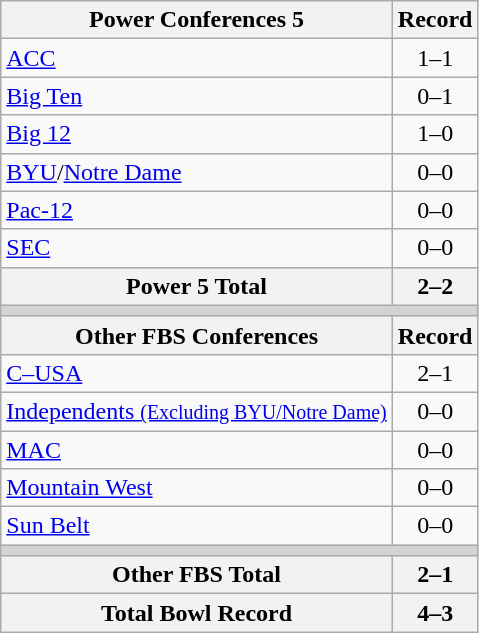<table class="wikitable">
<tr>
<th>Power Conferences 5</th>
<th>Record</th>
</tr>
<tr>
<td><a href='#'>ACC</a></td>
<td align=center>1–1</td>
</tr>
<tr>
<td><a href='#'>Big Ten</a></td>
<td align=center>0–1</td>
</tr>
<tr>
<td><a href='#'>Big 12</a></td>
<td align=center>1–0</td>
</tr>
<tr>
<td><a href='#'>BYU</a>/<a href='#'>Notre Dame</a></td>
<td align=center>0–0</td>
</tr>
<tr>
<td><a href='#'>Pac-12</a></td>
<td align=center>0–0</td>
</tr>
<tr>
<td><a href='#'>SEC</a></td>
<td align=center>0–0</td>
</tr>
<tr>
<th>Power 5 Total</th>
<th>2–2</th>
</tr>
<tr>
<th colspan="2" style="background:lightgrey;"></th>
</tr>
<tr>
<th>Other FBS Conferences</th>
<th>Record</th>
</tr>
<tr>
<td><a href='#'>C–USA</a></td>
<td align=center>2–1</td>
</tr>
<tr>
<td><a href='#'>Independents <small>(Excluding BYU/Notre Dame)</small></a></td>
<td align=center>0–0</td>
</tr>
<tr>
<td><a href='#'>MAC</a></td>
<td align=center>0–0</td>
</tr>
<tr>
<td><a href='#'>Mountain West</a></td>
<td align=center>0–0</td>
</tr>
<tr>
<td><a href='#'>Sun Belt</a></td>
<td align=center>0–0</td>
</tr>
<tr>
<th colspan="2" style="background:lightgrey;"></th>
</tr>
<tr>
<th>Other FBS Total</th>
<th>2–1</th>
</tr>
<tr>
<th>Total Bowl Record</th>
<th>4–3</th>
</tr>
</table>
